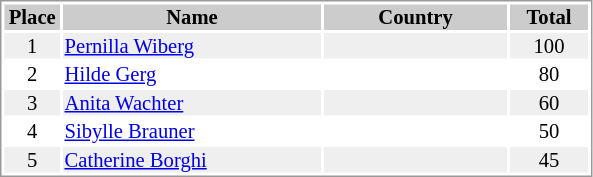<table border="0" style="border: 1px solid #999; background-color:#FFFFFF; text-align:center; font-size:86%; line-height:15px;">
<tr align="center" bgcolor="#CCCCCC">
<th width=35>Place</th>
<th width=170>Name</th>
<th width=120>Country</th>
<th width=50>Total</th>
</tr>
<tr bgcolor="#EFEFEF">
<td>1</td>
<td align="left"><a href='#'>Pernilla Wiberg</a></td>
<td align="left"></td>
<td>100</td>
</tr>
<tr>
<td>2</td>
<td align="left"><a href='#'>Hilde Gerg</a></td>
<td align="left"></td>
<td>80</td>
</tr>
<tr bgcolor="#EFEFEF">
<td>3</td>
<td align="left"><a href='#'>Anita Wachter</a></td>
<td align="left"></td>
<td>60</td>
</tr>
<tr>
<td>4</td>
<td align="left"><a href='#'>Sibylle Brauner</a></td>
<td align="left"></td>
<td>50</td>
</tr>
<tr bgcolor="#EFEFEF">
<td>5</td>
<td align="left"><a href='#'>Catherine Borghi</a></td>
<td align="left"> </td>
<td>45</td>
</tr>
</table>
